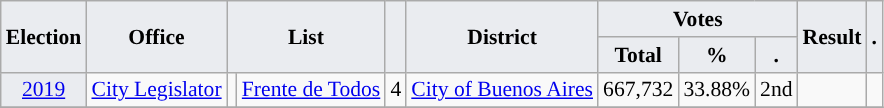<table class="wikitable" style="font-size:90%; text-align:center;">
<tr>
<th style="background-color:#EAECF0;" rowspan=2>Election</th>
<th style="background-color:#EAECF0;" rowspan=2>Office</th>
<th style="background-color:#EAECF0;" colspan=2 rowspan=2>List</th>
<th style="background-color:#EAECF0;" rowspan=2></th>
<th style="background-color:#EAECF0;" rowspan=2>District</th>
<th style="background-color:#EAECF0;" colspan=3>Votes</th>
<th style="background-color:#EAECF0;" rowspan=2>Result</th>
<th style="background-color:#EAECF0;" rowspan=2>.</th>
</tr>
<tr>
<th style="background-color:#EAECF0;">Total</th>
<th style="background-color:#EAECF0;">%</th>
<th style="background-color:#EAECF0;">.</th>
</tr>
<tr>
<td style="background-color:#EAECF0;"><a href='#'>2019</a></td>
<td><a href='#'>City Legislator</a></td>
<td style="background-color:"></td>
<td><a href='#'>Frente de Todos</a></td>
<td>4</td>
<td><a href='#'>City of Buenos Aires</a></td>
<td>667,732</td>
<td>33.88%</td>
<td>2nd</td>
<td></td>
<td></td>
</tr>
<tr>
</tr>
</table>
